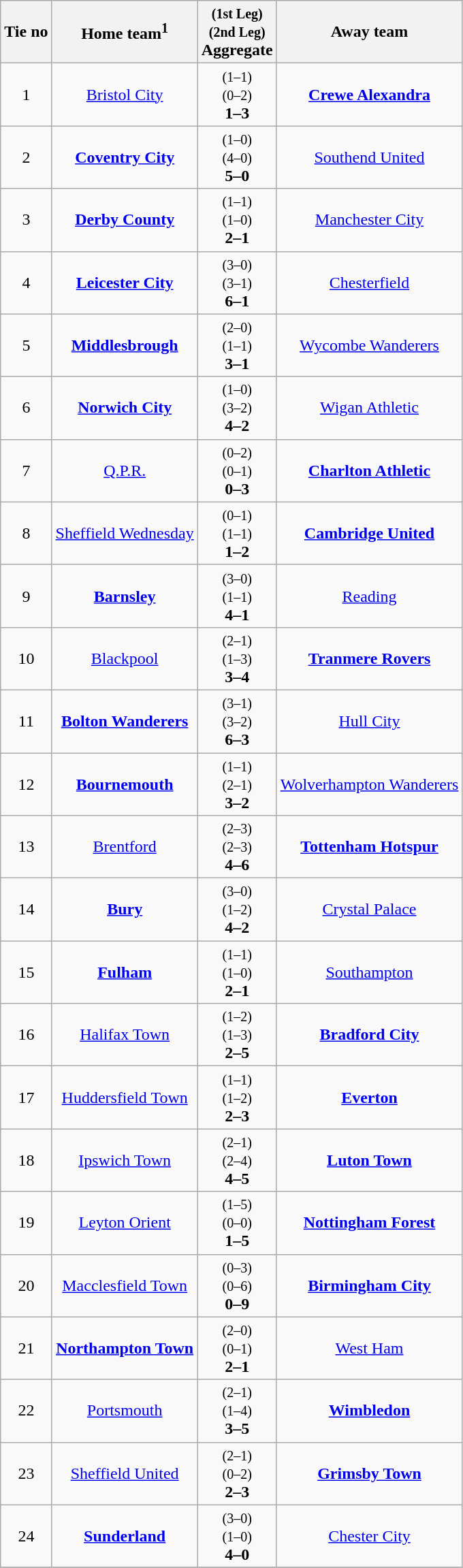<table class="wikitable" style="text-align: center">
<tr>
<th>Tie no</th>
<th>Home team<sup>1</sup></th>
<th><small>(1st Leg)</small> <br> <small>(2nd Leg)</small> <br> <strong>Aggregate</strong></th>
<th>Away team</th>
</tr>
<tr>
<td>1</td>
<td><a href='#'>Bristol City</a></td>
<td><small>(1–1)</small> <br> <small>(0–2)</small> <br> <strong>1–3</strong></td>
<td><strong><a href='#'>Crewe Alexandra</a></strong></td>
</tr>
<tr>
<td>2</td>
<td><strong><a href='#'>Coventry City</a></strong></td>
<td><small>(1–0)</small> <br> <small>(4–0)</small> <br> <strong>5–0</strong></td>
<td><a href='#'>Southend United</a></td>
</tr>
<tr>
<td>3</td>
<td><strong><a href='#'>Derby County</a></strong></td>
<td><small>(1–1)</small> <br> <small>(1–0)</small> <br> <strong>2–1</strong></td>
<td><a href='#'>Manchester City</a></td>
</tr>
<tr>
<td>4</td>
<td><strong><a href='#'>Leicester City</a></strong></td>
<td><small>(3–0)</small> <br> <small>(3–1)</small> <br> <strong>6–1</strong></td>
<td><a href='#'>Chesterfield</a></td>
</tr>
<tr>
<td>5</td>
<td><strong><a href='#'>Middlesbrough</a></strong></td>
<td><small>(2–0)</small> <br> <small>(1–1)</small> <br> <strong>3–1</strong></td>
<td><a href='#'>Wycombe Wanderers</a></td>
</tr>
<tr>
<td>6</td>
<td><strong><a href='#'>Norwich City</a></strong></td>
<td><small>(1–0)</small> <br> <small>(3–2)</small> <br> <strong>4–2</strong></td>
<td><a href='#'>Wigan Athletic</a></td>
</tr>
<tr>
<td>7</td>
<td><a href='#'>Q.P.R.</a></td>
<td><small>(0–2)</small> <br> <small>(0–1)</small> <br> <strong>0–3</strong></td>
<td><strong><a href='#'>Charlton Athletic</a></strong></td>
</tr>
<tr>
<td>8</td>
<td><a href='#'>Sheffield Wednesday</a></td>
<td><small>(0–1)</small> <br> <small>(1–1)</small> <br> <strong>1–2</strong></td>
<td><strong><a href='#'>Cambridge United</a></strong></td>
</tr>
<tr>
<td>9</td>
<td><strong><a href='#'>Barnsley</a></strong></td>
<td><small>(3–0)</small> <br> <small>(1–1)</small> <br> <strong>4–1</strong></td>
<td><a href='#'>Reading</a></td>
</tr>
<tr>
<td>10</td>
<td><a href='#'>Blackpool</a></td>
<td><small>(2–1)</small> <br> <small>(1–3)</small> <br> <strong>3–4</strong></td>
<td><strong><a href='#'>Tranmere Rovers</a></strong></td>
</tr>
<tr>
<td>11</td>
<td><strong><a href='#'>Bolton Wanderers</a></strong></td>
<td><small>(3–1)</small> <br> <small>(3–2)</small> <br> <strong>6–3</strong></td>
<td><a href='#'>Hull City</a></td>
</tr>
<tr>
<td>12</td>
<td><strong><a href='#'>Bournemouth</a></strong></td>
<td><small>(1–1)</small> <br> <small>(2–1)</small> <br> <strong>3–2</strong></td>
<td><a href='#'>Wolverhampton Wanderers</a></td>
</tr>
<tr>
<td>13</td>
<td><a href='#'>Brentford</a></td>
<td><small>(2–3)</small> <br> <small>(2–3)</small> <br> <strong>4–6</strong></td>
<td><strong><a href='#'>Tottenham Hotspur</a></strong></td>
</tr>
<tr>
<td>14</td>
<td><strong><a href='#'>Bury</a></strong></td>
<td><small>(3–0)</small> <br> <small>(1–2)</small> <br> <strong>4–2</strong></td>
<td><a href='#'>Crystal Palace</a></td>
</tr>
<tr>
<td>15</td>
<td><strong><a href='#'>Fulham</a></strong></td>
<td><small>(1–1)</small> <br> <small>(1–0)</small> <br> <strong>2–1</strong></td>
<td><a href='#'>Southampton</a></td>
</tr>
<tr>
<td>16</td>
<td><a href='#'>Halifax Town</a></td>
<td><small>(1–2)</small> <br> <small>(1–3)</small> <br> <strong>2–5</strong></td>
<td><strong><a href='#'>Bradford City</a></strong></td>
</tr>
<tr>
<td>17</td>
<td><a href='#'>Huddersfield Town</a></td>
<td><small>(1–1)</small> <br> <small>(1–2)</small> <br> <strong>2–3</strong></td>
<td><strong><a href='#'>Everton</a></strong></td>
</tr>
<tr>
<td>18</td>
<td><a href='#'>Ipswich Town</a></td>
<td><small>(2–1)</small> <br> <small>(2–4)</small> <br> <strong>4–5</strong></td>
<td><strong><a href='#'>Luton Town</a></strong></td>
</tr>
<tr>
<td>19</td>
<td><a href='#'>Leyton Orient</a></td>
<td><small>(1–5)</small> <br> <small>(0–0)</small> <br> <strong>1–5</strong></td>
<td><strong><a href='#'>Nottingham Forest</a></strong></td>
</tr>
<tr>
<td>20</td>
<td><a href='#'>Macclesfield Town</a></td>
<td><small>(0–3)</small> <br> <small>(0–6)</small> <br> <strong>0–9</strong></td>
<td><strong><a href='#'>Birmingham City</a></strong></td>
</tr>
<tr>
<td>21</td>
<td><strong><a href='#'>Northampton Town</a></strong></td>
<td><small>(2–0)</small> <br> <small>(0–1)</small> <br> <strong>2–1</strong></td>
<td><a href='#'>West Ham</a></td>
</tr>
<tr>
<td>22</td>
<td><a href='#'>Portsmouth</a></td>
<td><small>(2–1)</small> <br> <small>(1–4)</small> <br> <strong>3–5</strong></td>
<td><strong><a href='#'>Wimbledon</a></strong></td>
</tr>
<tr>
<td>23</td>
<td><a href='#'>Sheffield United</a></td>
<td><small>(2–1)</small> <br> <small>(0–2)</small> <br> <strong>2–3</strong></td>
<td><strong><a href='#'>Grimsby Town</a></strong></td>
</tr>
<tr>
<td>24</td>
<td><strong><a href='#'>Sunderland</a></strong></td>
<td><small>(3–0)</small> <br> <small>(1–0)</small> <br> <strong>4–0</strong></td>
<td><a href='#'>Chester City</a></td>
</tr>
<tr>
</tr>
</table>
